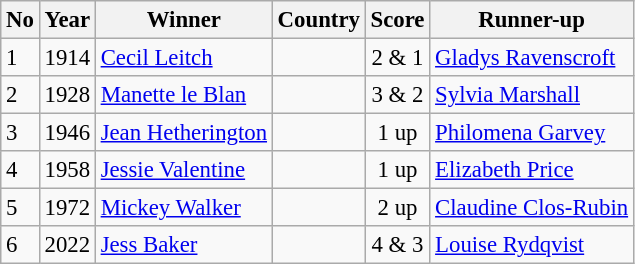<table class="wikitable" style="font-size:95%">
<tr>
<th>No</th>
<th>Year</th>
<th>Winner</th>
<th>Country</th>
<th>Score</th>
<th>Runner-up</th>
</tr>
<tr>
<td>1</td>
<td>1914</td>
<td><a href='#'>Cecil Leitch</a></td>
<td></td>
<td align="center">2 & 1</td>
<td> <a href='#'>Gladys Ravenscroft</a></td>
</tr>
<tr>
<td>2</td>
<td>1928</td>
<td><a href='#'>Manette le Blan</a></td>
<td></td>
<td align="center">3 & 2</td>
<td> <a href='#'>Sylvia Marshall</a></td>
</tr>
<tr>
<td>3</td>
<td>1946</td>
<td><a href='#'>Jean Hetherington</a></td>
<td></td>
<td align="center">1 up</td>
<td> <a href='#'>Philomena Garvey</a></td>
</tr>
<tr>
<td>4</td>
<td>1958</td>
<td><a href='#'>Jessie Valentine</a></td>
<td></td>
<td align="center">1 up</td>
<td> <a href='#'>Elizabeth Price</a></td>
</tr>
<tr>
<td>5</td>
<td>1972</td>
<td><a href='#'>Mickey Walker</a></td>
<td></td>
<td align="center">2 up</td>
<td> <a href='#'>Claudine Clos-Rubin</a></td>
</tr>
<tr>
<td>6</td>
<td>2022</td>
<td><a href='#'>Jess Baker</a></td>
<td></td>
<td align="center">4 & 3</td>
<td> <a href='#'>Louise Rydqvist</a></td>
</tr>
</table>
